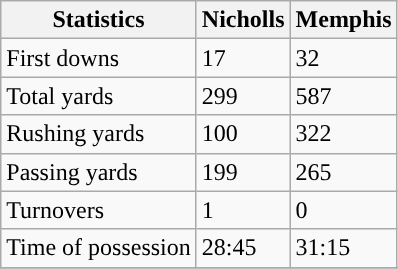<table class="wikitable">
<tr>
<th>Statistics</th>
<th>Nicholls</th>
<th>Memphis</th>
</tr>
<tr>
<td>First downs</td>
<td>17</td>
<td>32</td>
</tr>
<tr>
<td>Total yards</td>
<td>299</td>
<td>587</td>
</tr>
<tr>
<td>Rushing yards</td>
<td>100</td>
<td>322</td>
</tr>
<tr>
<td>Passing yards</td>
<td>199</td>
<td>265</td>
</tr>
<tr>
<td>Turnovers</td>
<td>1</td>
<td>0</td>
</tr>
<tr>
<td>Time of possession</td>
<td>28:45</td>
<td>31:15</td>
</tr>
<tr>
</tr>
</table>
